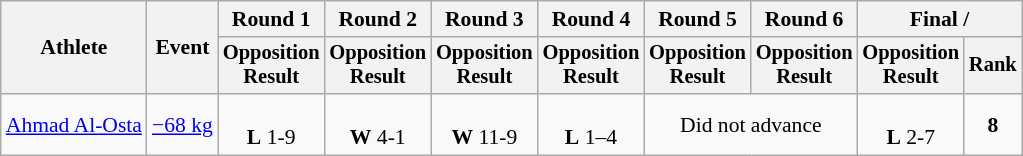<table class="wikitable" style="font-size:90%">
<tr>
<th rowspan="2">Athlete</th>
<th rowspan="2">Event</th>
<th>Round 1</th>
<th>Round 2</th>
<th>Round 3</th>
<th>Round 4</th>
<th>Round 5</th>
<th>Round 6</th>
<th colspan=2>Final / </th>
</tr>
<tr style="font-size: 95%">
<th>Opposition<br>Result</th>
<th>Opposition<br>Result</th>
<th>Opposition<br>Result</th>
<th>Opposition<br>Result</th>
<th>Opposition<br>Result</th>
<th>Opposition<br>Result</th>
<th>Opposition<br>Result</th>
<th>Rank</th>
</tr>
<tr align=center>
<td align=left><a href='#'>Ahmad Al-Osta</a></td>
<td align=left><a href='#'>−68 kg</a></td>
<td><br><strong>L</strong> 1-9</td>
<td><br><strong>W</strong> 4-1</td>
<td><br><strong>W</strong> 11-9</td>
<td><br><strong>L</strong> 1–4</td>
<td colspan=2>Did not advance</td>
<td><br><strong>L</strong> 2-7</td>
<td><strong>8</strong></td>
</tr>
</table>
